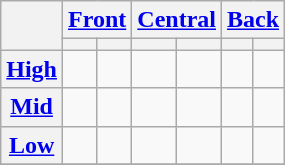<table class="wikitable" style="text-align: center;">
<tr>
<th rowspan="2"></th>
<th colspan="2"><a href='#'>Front</a></th>
<th colspan="2"><a href='#'>Central</a></th>
<th colspan="2"><a href='#'>Back</a></th>
</tr>
<tr>
<th></th>
<th></th>
<th></th>
<th></th>
<th></th>
<th></th>
</tr>
<tr>
<th><a href='#'>High</a></th>
<td></td>
<td></td>
<td></td>
<td></td>
<td></td>
<td></td>
</tr>
<tr>
<th><a href='#'>Mid</a></th>
<td></td>
<td></td>
<td></td>
<td></td>
<td></td>
<td></td>
</tr>
<tr>
<th><a href='#'>Low</a></th>
<td></td>
<td></td>
<td></td>
<td></td>
<td></td>
<td></td>
</tr>
<tr>
</tr>
</table>
